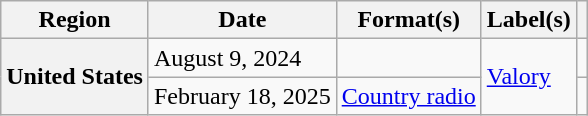<table class="wikitable plainrowheaders">
<tr>
<th scope="col">Region</th>
<th scope="col">Date</th>
<th scope="col">Format(s)</th>
<th scope="col">Label(s)</th>
<th scope="col"></th>
</tr>
<tr>
<th scope="row" rowspan="2">United States</th>
<td>August 9, 2024</td>
<td></td>
<td rowspan="2"><a href='#'>Valory</a></td>
<td style="text-align:center;"></td>
</tr>
<tr>
<td>February 18, 2025</td>
<td><a href='#'>Country radio</a></td>
<td style="text-align:center;"></td>
</tr>
</table>
